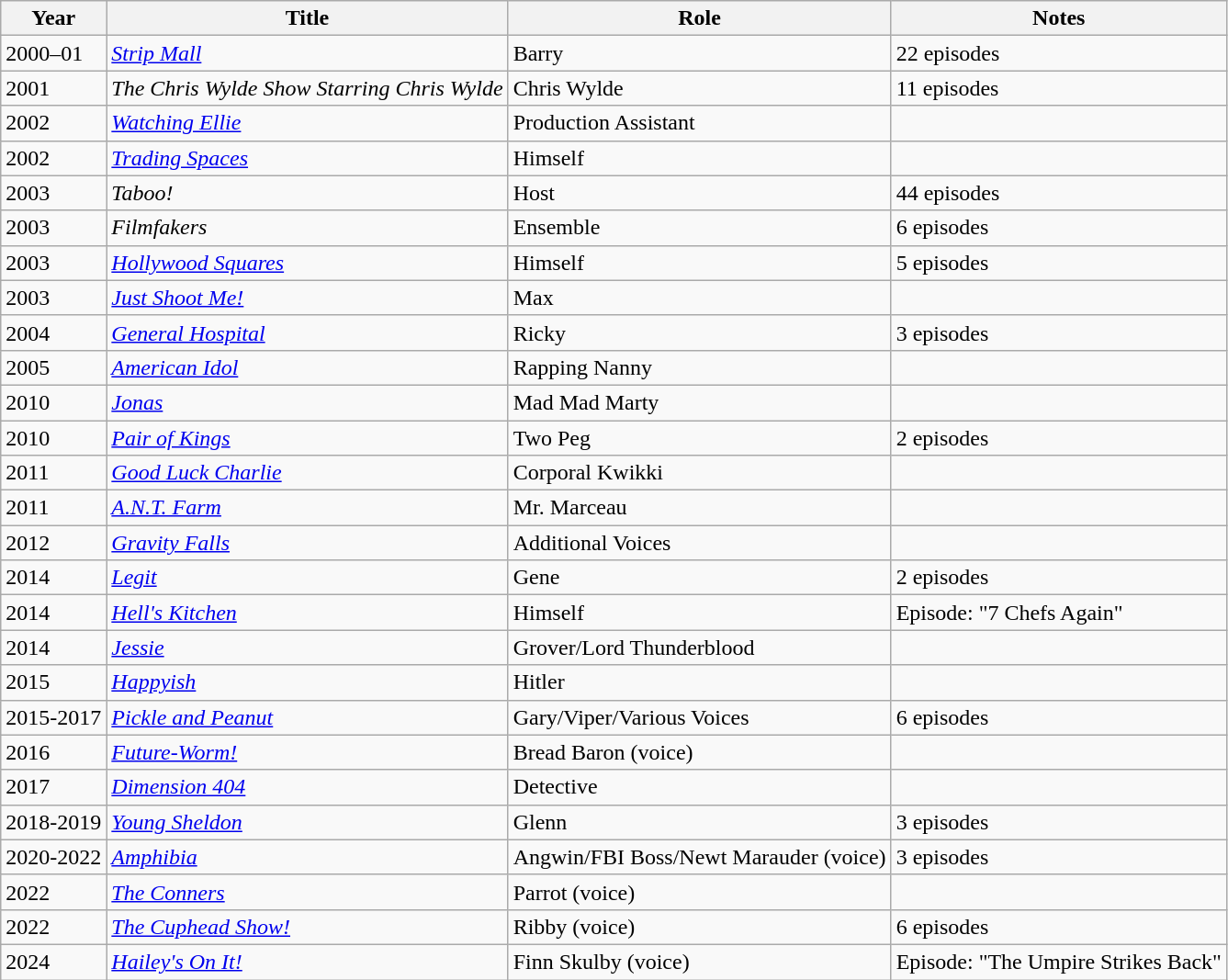<table class="wikitable sortable">
<tr>
<th>Year</th>
<th>Title</th>
<th>Role</th>
<th class="unsortable">Notes</th>
</tr>
<tr>
<td>2000–01</td>
<td><em><a href='#'>Strip Mall</a></em></td>
<td>Barry</td>
<td>22 episodes</td>
</tr>
<tr>
<td>2001</td>
<td><em>The Chris Wylde Show Starring Chris Wylde</em></td>
<td>Chris Wylde</td>
<td>11 episodes</td>
</tr>
<tr>
<td>2002</td>
<td><em><a href='#'>Watching Ellie</a></em></td>
<td>Production Assistant</td>
<td></td>
</tr>
<tr>
<td>2002</td>
<td><em><a href='#'>Trading Spaces</a></em></td>
<td>Himself</td>
<td></td>
</tr>
<tr>
<td>2003</td>
<td><em>Taboo!</em></td>
<td>Host</td>
<td>44 episodes</td>
</tr>
<tr>
<td>2003</td>
<td><em>Filmfakers</em></td>
<td>Ensemble</td>
<td>6 episodes</td>
</tr>
<tr>
<td>2003</td>
<td><em><a href='#'>Hollywood Squares</a></em></td>
<td>Himself</td>
<td>5 episodes</td>
</tr>
<tr>
<td>2003</td>
<td><em><a href='#'>Just Shoot Me!</a></em></td>
<td>Max</td>
<td></td>
</tr>
<tr>
<td>2004</td>
<td><em><a href='#'>General Hospital</a></em></td>
<td>Ricky</td>
<td>3 episodes</td>
</tr>
<tr>
<td>2005</td>
<td><em><a href='#'>American Idol</a></em></td>
<td>Rapping Nanny</td>
<td></td>
</tr>
<tr>
<td>2010</td>
<td><em><a href='#'>Jonas</a></em></td>
<td>Mad Mad Marty</td>
<td></td>
</tr>
<tr>
<td>2010</td>
<td><em><a href='#'>Pair of Kings</a></em></td>
<td>Two Peg</td>
<td>2 episodes</td>
</tr>
<tr>
<td>2011</td>
<td><em><a href='#'>Good Luck Charlie</a></em></td>
<td>Corporal Kwikki</td>
<td></td>
</tr>
<tr>
<td>2011</td>
<td><em><a href='#'>A.N.T. Farm</a></em></td>
<td>Mr. Marceau</td>
<td></td>
</tr>
<tr>
<td>2012</td>
<td><em><a href='#'>Gravity Falls</a></em></td>
<td>Additional Voices</td>
<td></td>
</tr>
<tr>
<td>2014</td>
<td><em><a href='#'>Legit</a></em></td>
<td>Gene</td>
<td>2 episodes</td>
</tr>
<tr>
<td>2014</td>
<td><em><a href='#'>Hell's Kitchen</a></em></td>
<td>Himself</td>
<td>Episode: "7 Chefs Again"</td>
</tr>
<tr>
<td>2014</td>
<td><em><a href='#'>Jessie</a></em></td>
<td>Grover/Lord Thunderblood</td>
<td></td>
</tr>
<tr>
<td>2015</td>
<td><em><a href='#'>Happyish</a></em></td>
<td>Hitler</td>
<td></td>
</tr>
<tr>
<td>2015-2017</td>
<td><em><a href='#'>Pickle and Peanut</a></em></td>
<td>Gary/Viper/Various Voices</td>
<td>6 episodes</td>
</tr>
<tr>
<td>2016</td>
<td><em><a href='#'>Future-Worm!</a></em></td>
<td>Bread Baron (voice)</td>
<td></td>
</tr>
<tr>
<td>2017</td>
<td><em><a href='#'>Dimension 404</a></em></td>
<td>Detective</td>
<td></td>
</tr>
<tr>
<td>2018-2019</td>
<td><em><a href='#'>Young Sheldon</a></em></td>
<td>Glenn</td>
<td>3 episodes</td>
</tr>
<tr>
<td>2020-2022</td>
<td><em><a href='#'>Amphibia</a></em></td>
<td>Angwin/FBI Boss/Newt Marauder (voice)</td>
<td>3 episodes</td>
</tr>
<tr>
<td>2022</td>
<td><em><a href='#'>The Conners</a></em></td>
<td>Parrot (voice)</td>
<td></td>
</tr>
<tr>
<td>2022</td>
<td><em><a href='#'>The Cuphead Show!</a></em></td>
<td>Ribby (voice)</td>
<td>6 episodes</td>
</tr>
<tr>
<td>2024</td>
<td><em><a href='#'>Hailey's On It!</a></em></td>
<td>Finn Skulby (voice)</td>
<td>Episode: "The Umpire Strikes Back"</td>
</tr>
</table>
